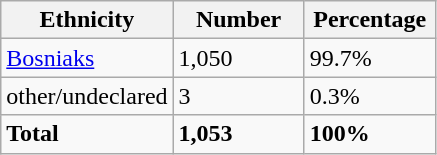<table class="wikitable">
<tr>
<th width="100px">Ethnicity</th>
<th width="80px">Number</th>
<th width="80px">Percentage</th>
</tr>
<tr>
<td><a href='#'>Bosniaks</a></td>
<td>1,050</td>
<td>99.7%</td>
</tr>
<tr>
<td>other/undeclared</td>
<td>3</td>
<td>0.3%</td>
</tr>
<tr>
<td><strong>Total</strong></td>
<td><strong>1,053</strong></td>
<td><strong>100%</strong></td>
</tr>
</table>
